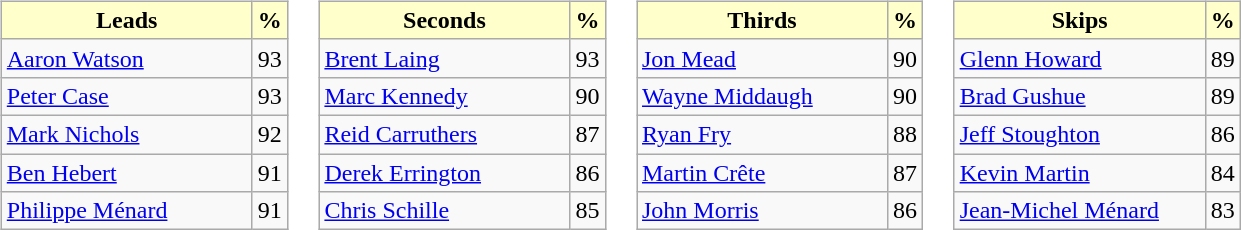<table>
<tr>
<td valign=top><br><table class="wikitable">
<tr>
<th style="background: #ffffcc; width:160px;">Leads</th>
<th style="background: #ffffcc;">%</th>
</tr>
<tr>
<td> <a href='#'>Aaron Watson</a></td>
<td>93</td>
</tr>
<tr>
<td> <a href='#'>Peter Case</a></td>
<td>93</td>
</tr>
<tr>
<td> <a href='#'>Mark Nichols</a></td>
<td>92</td>
</tr>
<tr>
<td> <a href='#'>Ben Hebert</a></td>
<td>91</td>
</tr>
<tr>
<td> <a href='#'>Philippe Ménard</a></td>
<td>91</td>
</tr>
</table>
</td>
<td valign=top><br><table class="wikitable">
<tr>
<th style="background: #ffffcc; width:160px;">Seconds</th>
<th style="background: #ffffcc;">%</th>
</tr>
<tr>
<td> <a href='#'>Brent Laing</a></td>
<td>93</td>
</tr>
<tr>
<td> <a href='#'>Marc Kennedy</a></td>
<td>90</td>
</tr>
<tr>
<td> <a href='#'>Reid Carruthers</a></td>
<td>87</td>
</tr>
<tr>
<td> <a href='#'>Derek Errington</a></td>
<td>86</td>
</tr>
<tr>
<td> <a href='#'>Chris Schille</a></td>
<td>85</td>
</tr>
</table>
</td>
<td valign=top><br><table class="wikitable">
<tr>
<th style="background: #ffffcc; width:160px;">Thirds</th>
<th style="background: #ffffcc;">%</th>
</tr>
<tr>
<td> <a href='#'>Jon Mead</a></td>
<td>90</td>
</tr>
<tr>
<td> <a href='#'>Wayne Middaugh</a></td>
<td>90</td>
</tr>
<tr>
<td> <a href='#'>Ryan Fry</a></td>
<td>88</td>
</tr>
<tr>
<td> <a href='#'>Martin Crête</a></td>
<td>87</td>
</tr>
<tr>
<td> <a href='#'>John Morris</a></td>
<td>86</td>
</tr>
</table>
</td>
<td valign=top><br><table class="wikitable">
<tr>
<th style="background: #ffffcc; width:160px;">Skips</th>
<th style="background: #ffffcc;">%</th>
</tr>
<tr>
<td> <a href='#'>Glenn Howard</a></td>
<td>89</td>
</tr>
<tr>
<td> <a href='#'>Brad Gushue</a></td>
<td>89</td>
</tr>
<tr>
<td> <a href='#'>Jeff Stoughton</a></td>
<td>86</td>
</tr>
<tr>
<td> <a href='#'>Kevin Martin</a></td>
<td>84</td>
</tr>
<tr>
<td> <a href='#'>Jean-Michel Ménard</a></td>
<td>83</td>
</tr>
</table>
</td>
</tr>
</table>
